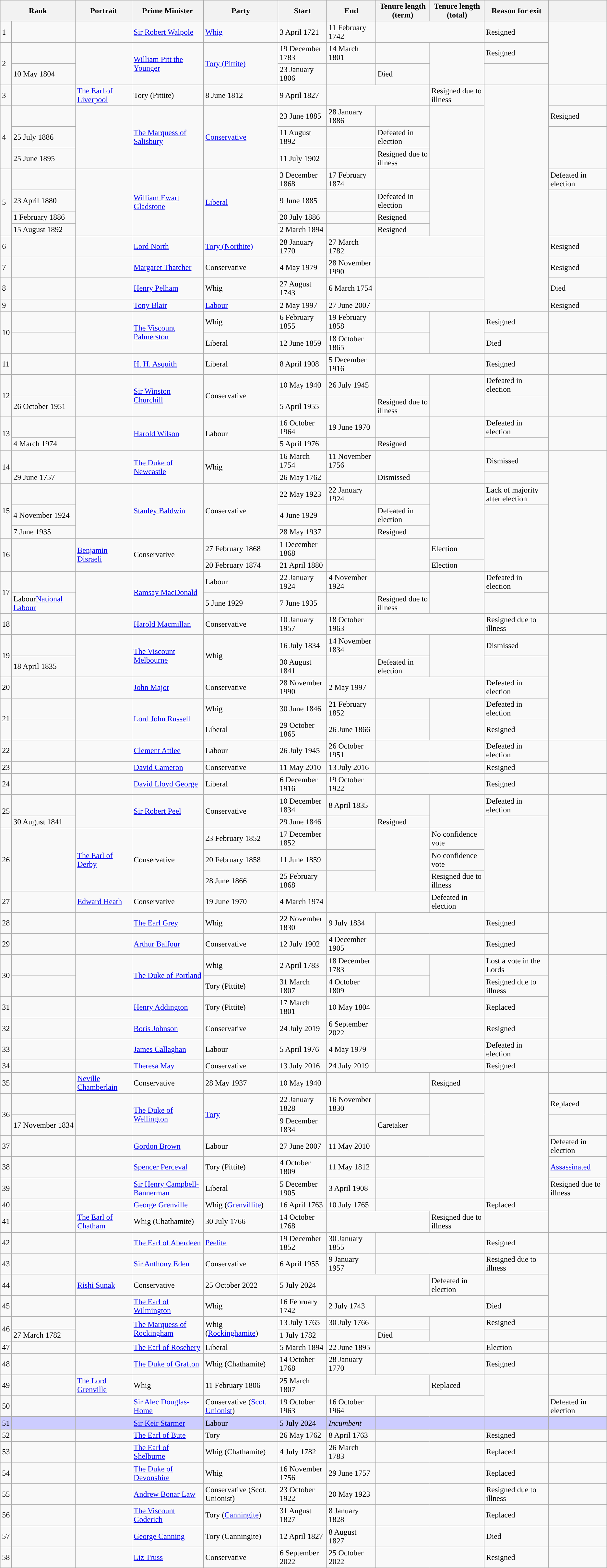<table class="wikitable sortable sticky-header-multi">
<tr>
<th colspan="2">Rank</th>
<th>Portrait</th>
<th>Prime Minister</th>
<th>Party</th>
<th>Start</th>
<th>End</th>
<th>Tenure length (term)</th>
<th>Tenure length (total)</th>
<th>Reason for exit</th>
<th class=unsortable></th>
</tr>
<tr>
<td>1</td>
<td style="background:"></td>
<td></td>
<td><a href='#'>Sir Robert Walpole</a></td>
<td><a href='#'>Whig</a></td>
<td>3 April 1721</td>
<td>11 February 1742</td>
<td colspan="2"></td>
<td>Resigned</td>
<td rowspan="3"></td>
</tr>
<tr>
<td rowspan="2">2</td>
<td style="background:"></td>
<td rowspan="2"></td>
<td rowspan="2"><a href='#'>William Pitt the Younger</a></td>
<td rowspan="2"><a href='#'>Tory (Pittite)</a></td>
<td>19 December 1783</td>
<td>14 March 1801</td>
<td></td>
<td rowspan="2"></td>
<td>Resigned</td>
</tr>
<tr>
<td>10 May 1804</td>
<td>23 January 1806</td>
<td></td>
<td>Died</td>
</tr>
<tr>
<td>3</td>
<td></td>
<td><a href='#'>The Earl of Liverpool</a></td>
<td>Tory (Pittite)</td>
<td>8 June 1812</td>
<td>9 April 1827</td>
<td colspan="2"></td>
<td>Resigned due to illness</td>
<td rowspan="12"></td>
</tr>
<tr>
<td rowspan="3">4</td>
<td style="background:"></td>
<td rowspan="3"></td>
<td rowspan="3"><a href='#'>The Marquess of Salisbury</a></td>
<td rowspan="3"><a href='#'>Conservative</a></td>
<td>23 June 1885</td>
<td>28 January 1886</td>
<td></td>
<td rowspan="3"></td>
<td>Resigned</td>
</tr>
<tr>
<td>25 July 1886</td>
<td>11 August 1892</td>
<td></td>
<td>Defeated in election</td>
</tr>
<tr>
<td>25 June 1895</td>
<td>11 July 1902</td>
<td></td>
<td>Resigned due to illness</td>
</tr>
<tr>
<td rowspan="4">5</td>
<td style="background:"></td>
<td rowspan="4"></td>
<td rowspan="4"><a href='#'>William Ewart Gladstone</a></td>
<td rowspan="4"><a href='#'>Liberal</a></td>
<td>3 December 1868</td>
<td>17 February 1874</td>
<td></td>
<td rowspan="4"></td>
<td>Defeated in election</td>
</tr>
<tr>
<td>23 April 1880</td>
<td>9 June 1885</td>
<td></td>
<td>Defeated in election</td>
</tr>
<tr>
<td>1 February 1886</td>
<td>20 July 1886</td>
<td></td>
<td>Resigned</td>
</tr>
<tr>
<td>15 August 1892</td>
<td>2 March 1894</td>
<td></td>
<td>Resigned</td>
</tr>
<tr>
<td>6</td>
<td style="background:"></td>
<td></td>
<td><a href='#'>Lord North</a></td>
<td><a href='#'>Tory (Northite)</a></td>
<td>28 January 1770</td>
<td>27 March 1782</td>
<td colspan="2"></td>
<td>Resigned</td>
</tr>
<tr>
<td>7</td>
<td style="background:"></td>
<td></td>
<td><a href='#'>Margaret Thatcher</a></td>
<td>Conservative</td>
<td>4 May 1979</td>
<td>28 November 1990</td>
<td colspan="2"></td>
<td>Resigned</td>
</tr>
<tr>
<td>8</td>
<td style="background:"></td>
<td></td>
<td><a href='#'>Henry Pelham</a></td>
<td>Whig</td>
<td>27 August 1743</td>
<td>6 March 1754</td>
<td colspan="2"></td>
<td>Died</td>
</tr>
<tr>
<td>9</td>
<td style="background-color: "></td>
<td></td>
<td><a href='#'>Tony Blair</a></td>
<td><a href='#'>Labour</a></td>
<td>2 May 1997</td>
<td>27 June 2007</td>
<td colspan="2"></td>
<td>Resigned</td>
</tr>
<tr>
<td rowspan="2">10</td>
<td style="background:"></td>
<td rowspan="2"></td>
<td rowspan="2"><a href='#'>The Viscount Palmerston</a></td>
<td>Whig</td>
<td>6 February 1855</td>
<td>19 February 1858</td>
<td></td>
<td rowspan="2"></td>
<td>Resigned</td>
<td rowspan="2"></td>
</tr>
<tr>
<td style="background:"></td>
<td>Liberal</td>
<td>12 June 1859</td>
<td>18 October 1865</td>
<td></td>
<td>Died</td>
</tr>
<tr>
<td>11</td>
<td style="background:"></td>
<td></td>
<td><a href='#'>H. H. Asquith</a></td>
<td>Liberal</td>
<td>8 April 1908</td>
<td>5 December 1916</td>
<td colspan="2"></td>
<td>Resigned</td>
<td></td>
</tr>
<tr>
<td rowspan="2">12</td>
<td style="background:"></td>
<td rowspan="2"></td>
<td rowspan="2"><a href='#'>Sir Winston Churchill</a></td>
<td rowspan="2">Conservative</td>
<td>10 May 1940</td>
<td>26 July 1945</td>
<td></td>
<td rowspan="2"></td>
<td>Defeated in election</td>
<td rowspan="2"></td>
</tr>
<tr>
<td>26 October 1951</td>
<td>5 April 1955</td>
<td></td>
<td>Resigned due to illness</td>
</tr>
<tr>
<td rowspan="2">13</td>
<td style="background-color: "></td>
<td rowspan="2"></td>
<td rowspan="2"><a href='#'>Harold Wilson</a></td>
<td rowspan="2">Labour</td>
<td>16 October 1964</td>
<td>19 June 1970</td>
<td></td>
<td rowspan="2"></td>
<td>Defeated in election</td>
<td rowspan="2"></td>
</tr>
<tr>
<td>4 March 1974</td>
<td>5 April 1976</td>
<td></td>
<td>Resigned</td>
</tr>
<tr>
<td rowspan="2">14</td>
<td style="background:"></td>
<td rowspan="2"></td>
<td rowspan="2"><a href='#'>The Duke of Newcastle</a></td>
<td rowspan="2">Whig</td>
<td>16 March 1754</td>
<td>11 November 1756</td>
<td></td>
<td rowspan="2"></td>
<td>Dismissed</td>
<td rowspan="10"></td>
</tr>
<tr>
<td>29 June 1757</td>
<td>26 May 1762</td>
<td></td>
<td>Dismissed</td>
</tr>
<tr>
<td rowspan="3">15</td>
<td style="background:"></td>
<td rowspan="3"></td>
<td rowspan="3"><a href='#'>Stanley Baldwin</a></td>
<td rowspan="3">Conservative</td>
<td>22 May 1923</td>
<td>22 January 1924</td>
<td></td>
<td rowspan="3"></td>
<td>Lack of majority after election</td>
</tr>
<tr>
<td>4 November 1924</td>
<td>4 June 1929</td>
<td></td>
<td>Defeated in election</td>
</tr>
<tr>
<td>7 June 1935</td>
<td>28 May 1937</td>
<td></td>
<td>Resigned</td>
</tr>
<tr>
<td rowspan="2">16</td>
<td rowspan="2"></td>
<td rowspan="2"><a href='#'>Benjamin Disraeli</a></td>
<td rowspan="2">Conservative</td>
<td>27 February 1868</td>
<td>1 December 1868</td>
<td></td>
<td rowspan="2"></td>
<td>Election</td>
</tr>
<tr>
<td>20 February 1874</td>
<td>21 April 1880</td>
<td></td>
<td>Election</td>
</tr>
<tr>
<td rowspan="3">17</td>
<td style="background-color: "></td>
<td rowspan="3"></td>
<td rowspan="3"><a href='#'>Ramsay MacDonald</a></td>
<td>Labour</td>
<td>22 January 1924</td>
<td>4 November 1924</td>
<td></td>
<td rowspan="3"></td>
<td>Defeated in election</td>
</tr>
<tr>
<td rowspan="2">Labour<a href='#'>National Labour</a></td>
<td rowspan="2">5 June 1929</td>
<td rowspan="2">7 June 1935</td>
<td rowspan="2"></td>
<td rowspan="2">Resigned due to illness</td>
</tr>
<tr>
<td style="background:"></td>
</tr>
<tr>
<td>18</td>
<td style="background:"></td>
<td></td>
<td><a href='#'>Harold Macmillan</a></td>
<td>Conservative</td>
<td>10 January 1957</td>
<td>18 October 1963</td>
<td colspan="2"></td>
<td>Resigned due to illness</td>
<td></td>
</tr>
<tr>
<td rowspan="2">19</td>
<td style="background:"></td>
<td rowspan="2"></td>
<td rowspan="2"><a href='#'>The Viscount Melbourne</a></td>
<td rowspan="2">Whig</td>
<td>16 July 1834</td>
<td>14 November 1834</td>
<td></td>
<td rowspan="2"></td>
<td>Dismissed</td>
<td rowspan="5"></td>
</tr>
<tr>
<td>18 April 1835</td>
<td>30 August 1841</td>
<td></td>
<td>Defeated in election</td>
</tr>
<tr>
<td>20</td>
<td style="background:"></td>
<td></td>
<td><a href='#'>John Major</a></td>
<td>Conservative</td>
<td>28 November 1990</td>
<td>2 May 1997</td>
<td colspan="2"></td>
<td>Defeated in election</td>
</tr>
<tr>
<td rowspan="2">21</td>
<td style="background:"></td>
<td rowspan="2"></td>
<td rowspan="2"><a href='#'>Lord John Russell</a></td>
<td>Whig</td>
<td>30 June 1846</td>
<td>21 February 1852</td>
<td></td>
<td rowspan="2"></td>
<td>Defeated in election</td>
</tr>
<tr>
<td style="background:"></td>
<td>Liberal</td>
<td>29 October 1865</td>
<td>26 June 1866</td>
<td></td>
<td>Resigned</td>
</tr>
<tr>
<td>22</td>
<td style="background:"></td>
<td></td>
<td><a href='#'>Clement Attlee</a></td>
<td>Labour</td>
<td>26 July 1945</td>
<td>26 October 1951</td>
<td colspan="2"></td>
<td>Defeated in election</td>
<td rowspan="2"></td>
</tr>
<tr>
<td>23</td>
<td style="background:"></td>
<td></td>
<td><a href='#'>David Cameron</a></td>
<td>Conservative</td>
<td>11 May 2010</td>
<td>13 July 2016</td>
<td colspan="2"></td>
<td>Resigned</td>
</tr>
<tr>
<td>24</td>
<td style="background:"></td>
<td></td>
<td><a href='#'>David Lloyd George</a></td>
<td>Liberal</td>
<td>6 December 1916</td>
<td>19 October 1922</td>
<td colspan="2"></td>
<td>Resigned</td>
<td></td>
</tr>
<tr>
<td rowspan="2">25</td>
<td style="background:"></td>
<td rowspan="2"></td>
<td rowspan="2"><a href='#'>Sir Robert Peel</a></td>
<td rowspan="2">Conservative</td>
<td>10 December 1834</td>
<td>8 April 1835</td>
<td></td>
<td rowspan="2"></td>
<td>Defeated in election</td>
<td rowspan="6"></td>
</tr>
<tr>
<td>30 August 1841</td>
<td>29 June 1846</td>
<td></td>
<td>Resigned</td>
</tr>
<tr>
<td rowspan="3">26</td>
<td rowspan="3"></td>
<td rowspan="3"><a href='#'>The Earl of Derby</a></td>
<td rowspan="3">Conservative</td>
<td>23 February 1852</td>
<td>17 December 1852</td>
<td></td>
<td rowspan="3"></td>
<td>No confidence vote</td>
</tr>
<tr>
<td>20 February 1858</td>
<td>11 June 1859</td>
<td></td>
<td>No confidence vote</td>
</tr>
<tr>
<td>28 June 1866</td>
<td>25 February 1868</td>
<td></td>
<td>Resigned due to illness</td>
</tr>
<tr>
<td>27</td>
<td></td>
<td><a href='#'>Edward Heath</a></td>
<td>Conservative</td>
<td>19 June 1970</td>
<td>4 March 1974</td>
<td colspan="2"></td>
<td>Defeated in election</td>
</tr>
<tr>
<td>28</td>
<td style="background:"></td>
<td></td>
<td><a href='#'>The Earl Grey</a></td>
<td>Whig</td>
<td>22 November 1830</td>
<td>9 July 1834</td>
<td colspan="2"></td>
<td>Resigned</td>
<td rowspan="2"></td>
</tr>
<tr>
<td>29</td>
<td style="background:"></td>
<td></td>
<td><a href='#'>Arthur Balfour</a></td>
<td>Conservative</td>
<td>12 July 1902</td>
<td>4 December 1905</td>
<td colspan="2"></td>
<td>Resigned</td>
</tr>
<tr>
<td rowspan="2">30</td>
<td style="background:"></td>
<td rowspan="2"></td>
<td rowspan="2"><a href='#'>The Duke of Portland</a></td>
<td>Whig</td>
<td>2 April 1783</td>
<td>18 December 1783</td>
<td></td>
<td rowspan="2"></td>
<td>Lost a vote in the Lords</td>
<td rowspan="4"></td>
</tr>
<tr>
<td style="background:"></td>
<td>Tory (Pittite)</td>
<td>31 March 1807</td>
<td>4 October 1809</td>
<td></td>
<td>Resigned due to illness</td>
</tr>
<tr>
<td>31</td>
<td style="background:"></td>
<td></td>
<td><a href='#'>Henry Addington</a></td>
<td>Tory (Pittite)</td>
<td>17 March 1801</td>
<td>10 May 1804</td>
<td colspan="2"></td>
<td>Replaced</td>
</tr>
<tr>
<td>32</td>
<td style="background:"></td>
<td></td>
<td><a href='#'>Boris Johnson</a></td>
<td>Conservative</td>
<td>24 July 2019</td>
<td>6 September 2022</td>
<td colspan="2"></td>
<td>Resigned</td>
</tr>
<tr>
<td>33</td>
<td style="background-color: "></td>
<td></td>
<td><a href='#'>James Callaghan</a></td>
<td>Labour</td>
<td>5 April 1976</td>
<td>4 May 1979</td>
<td colspan="2"></td>
<td>Defeated in election</td>
<td></td>
</tr>
<tr>
<td>34</td>
<td style="background:"></td>
<td></td>
<td><a href='#'>Theresa May</a></td>
<td>Conservative</td>
<td>13 July 2016</td>
<td>24 July 2019</td>
<td colspan="2"></td>
<td>Resigned</td>
<td></td>
</tr>
<tr>
<td>35</td>
<td></td>
<td><a href='#'>Neville Chamberlain</a></td>
<td>Conservative</td>
<td>28 May 1937</td>
<td>10 May 1940</td>
<td colspan="2"></td>
<td>Resigned</td>
<td rowspan="6"></td>
</tr>
<tr>
<td rowspan="2">36</td>
<td style="background:"></td>
<td rowspan="2"></td>
<td rowspan="2"><a href='#'>The Duke of Wellington</a></td>
<td rowspan="2"><a href='#'>Tory</a></td>
<td>22 January 1828</td>
<td>16 November 1830</td>
<td></td>
<td rowspan="2"></td>
<td>Replaced</td>
</tr>
<tr>
<td>17 November 1834</td>
<td>9 December 1834</td>
<td></td>
<td>Caretaker</td>
</tr>
<tr>
<td>37</td>
<td style="background-color: "></td>
<td></td>
<td><a href='#'>Gordon Brown</a></td>
<td>Labour</td>
<td>27 June 2007</td>
<td>11 May 2010</td>
<td colspan="2"></td>
<td>Defeated in election</td>
</tr>
<tr>
<td>38</td>
<td style="background:"></td>
<td></td>
<td><a href='#'>Spencer Perceval</a></td>
<td>Tory (Pittite)</td>
<td>4 October 1809</td>
<td>11 May 1812</td>
<td colspan="2"></td>
<td><a href='#'>Assassinated</a></td>
</tr>
<tr>
<td>39</td>
<td style="background:"></td>
<td></td>
<td><a href='#'>Sir Henry Campbell-Bannerman</a></td>
<td>Liberal</td>
<td>5 December 1905</td>
<td>3 April 1908</td>
<td colspan="2"></td>
<td>Resigned due to illness</td>
</tr>
<tr>
<td>40</td>
<td style="background:"></td>
<td></td>
<td><a href='#'>George Grenville</a></td>
<td>Whig (<a href='#'>Grenvillite</a>)</td>
<td>16 April 1763</td>
<td>10 July 1765</td>
<td colspan="2"></td>
<td>Replaced</td>
<td rowspan="2"></td>
</tr>
<tr>
<td>41</td>
<td></td>
<td><a href='#'>The Earl of Chatham</a></td>
<td>Whig (Chathamite)</td>
<td>30 July 1766</td>
<td>14 October 1768</td>
<td colspan="2"></td>
<td>Resigned due to illness</td>
</tr>
<tr>
<td>42</td>
<td style="background:"></td>
<td></td>
<td><a href='#'>The Earl of Aberdeen</a></td>
<td><a href='#'>Peelite</a></td>
<td>19 December 1852</td>
<td>30 January 1855</td>
<td colspan="2"></td>
<td>Resigned</td>
<td></td>
</tr>
<tr>
<td>43</td>
<td style="background:"></td>
<td></td>
<td><a href='#'>Sir Anthony Eden</a></td>
<td>Conservative</td>
<td>6 April 1955</td>
<td>9 January 1957</td>
<td colspan="2"></td>
<td>Resigned due to illness</td>
<td rowspan="3"></td>
</tr>
<tr>
<td>44</td>
<td></td>
<td><a href='#'>Rishi Sunak</a></td>
<td>Conservative</td>
<td>25 October 2022</td>
<td>5 July 2024</td>
<td colspan="2"></td>
<td>Defeated in election</td>
</tr>
<tr>
<td>45</td>
<td style="background:"></td>
<td></td>
<td><a href='#'>The Earl of Wilmington</a></td>
<td>Whig</td>
<td>16 February 1742</td>
<td>2 July 1743</td>
<td colspan="2"></td>
<td>Died</td>
</tr>
<tr>
<td rowspan="2">46</td>
<td style="background:"></td>
<td rowspan="2"></td>
<td rowspan="2"><a href='#'>The Marquess of Rockingham</a></td>
<td rowspan="2">Whig (<a href='#'>Rockinghamite</a>)</td>
<td>13 July 1765</td>
<td>30 July 1766</td>
<td></td>
<td rowspan="2"></td>
<td>Resigned</td>
<td rowspan="2"></td>
</tr>
<tr>
<td>27 March 1782</td>
<td>1 July 1782</td>
<td></td>
<td>Died</td>
</tr>
<tr>
<td>47</td>
<td style="background:"></td>
<td></td>
<td><a href='#'>The Earl of Rosebery</a></td>
<td>Liberal</td>
<td>5 March 1894</td>
<td>22 June 1895</td>
<td colspan="2"></td>
<td>Election</td>
<td></td>
</tr>
<tr>
<td>48</td>
<td style="background:"></td>
<td></td>
<td><a href='#'>The Duke of Grafton</a></td>
<td>Whig (Chathamite)</td>
<td>14 October 1768</td>
<td>28 January 1770</td>
<td colspan="2"></td>
<td>Resigned</td>
<td></td>
</tr>
<tr>
<td>49</td>
<td></td>
<td><a href='#'>The Lord Grenville</a></td>
<td>Whig</td>
<td>11 February 1806</td>
<td>25 March 1807</td>
<td colspan="2"></td>
<td>Replaced</td>
<td rowspan="2"></td>
</tr>
<tr>
<td>50</td>
<td style="background:"></td>
<td></td>
<td><a href='#'>Sir Alec Douglas-Home</a></td>
<td>Conservative (<a href='#'>Scot. Unionist</a>)</td>
<td>19 October 1963</td>
<td>16 October 1964</td>
<td colspan="2"></td>
<td>Defeated in election</td>
</tr>
<tr style="background-color:#ccccff">
<td>51</td>
<td style="background-color: "></td>
<td></td>
<td><a href='#'>Sir Keir Starmer</a></td>
<td>Labour</td>
<td>5 July 2024</td>
<td><em>Incumbent</em></td>
<td colspan="2"></td>
<td></td>
<td></td>
</tr>
<tr>
<td>52</td>
<td style="background:"></td>
<td></td>
<td><a href='#'>The Earl of Bute</a></td>
<td>Tory</td>
<td>26 May 1762</td>
<td>8 April 1763</td>
<td colspan="2"></td>
<td>Resigned</td>
<td></td>
</tr>
<tr>
<td>53</td>
<td style="background:"></td>
<td></td>
<td><a href='#'>The Earl of Shelburne</a></td>
<td>Whig (Chathamite)</td>
<td>4 July 1782</td>
<td>26 March 1783</td>
<td colspan="2"></td>
<td>Replaced</td>
<td></td>
</tr>
<tr>
<td>54</td>
<td style="background:"></td>
<td></td>
<td><a href='#'>The Duke of Devonshire</a></td>
<td>Whig</td>
<td>16 November 1756</td>
<td>29 June 1757</td>
<td colspan="2"></td>
<td>Replaced</td>
<td rowspan="1"></td>
</tr>
<tr>
<td>55</td>
<td style="background:"></td>
<td></td>
<td><a href='#'>Andrew Bonar Law</a></td>
<td>Conservative (Scot. Unionist)</td>
<td>23 October 1922</td>
<td>20 May 1923</td>
<td colspan="2"></td>
<td>Resigned due to illness</td>
<td></td>
</tr>
<tr>
<td>56</td>
<td style="background:"></td>
<td></td>
<td><a href='#'>The Viscount Goderich</a></td>
<td>Tory (<a href='#'>Canningite</a>)</td>
<td>31 August 1827</td>
<td>8 January 1828</td>
<td colspan="2"></td>
<td>Replaced</td>
<td></td>
</tr>
<tr>
<td>57</td>
<td style="background:"></td>
<td></td>
<td><a href='#'>George Canning</a></td>
<td>Tory (Canningite)</td>
<td>12 April 1827</td>
<td>8 August 1827</td>
<td colspan="2"></td>
<td>Died</td>
<td></td>
</tr>
<tr>
<td>58</td>
<td style="background:"></td>
<td></td>
<td><a href='#'>Liz Truss</a></td>
<td>Conservative</td>
<td>6 September 2022</td>
<td>25 October 2022</td>
<td colspan="2"></td>
<td>Resigned</td>
<td></td>
</tr>
</table>
